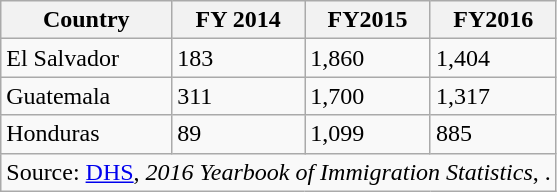<table class="wikitable floatright">
<tr>
<th>Country</th>
<th>FY 2014</th>
<th>FY2015</th>
<th>FY2016</th>
</tr>
<tr>
<td>El Salvador</td>
<td>183</td>
<td>1,860</td>
<td>1,404</td>
</tr>
<tr>
<td>Guatemala</td>
<td>311</td>
<td>1,700</td>
<td>1,317</td>
</tr>
<tr>
<td>Honduras</td>
<td>89</td>
<td>1,099</td>
<td>885</td>
</tr>
<tr>
<td colspan="4">Source: <a href='#'>DHS</a>, <em>2016 Yearbook of Immigration Statistics</em>, .</td>
</tr>
</table>
